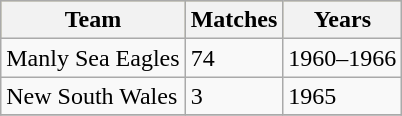<table class="wikitable">
<tr bgcolor=#bdb76b>
<th>Team</th>
<th>Matches</th>
<th>Years</th>
</tr>
<tr>
<td>Manly Sea Eagles</td>
<td>74</td>
<td>1960–1966</td>
</tr>
<tr>
<td>New South Wales</td>
<td>3</td>
<td>1965</td>
</tr>
<tr>
</tr>
</table>
